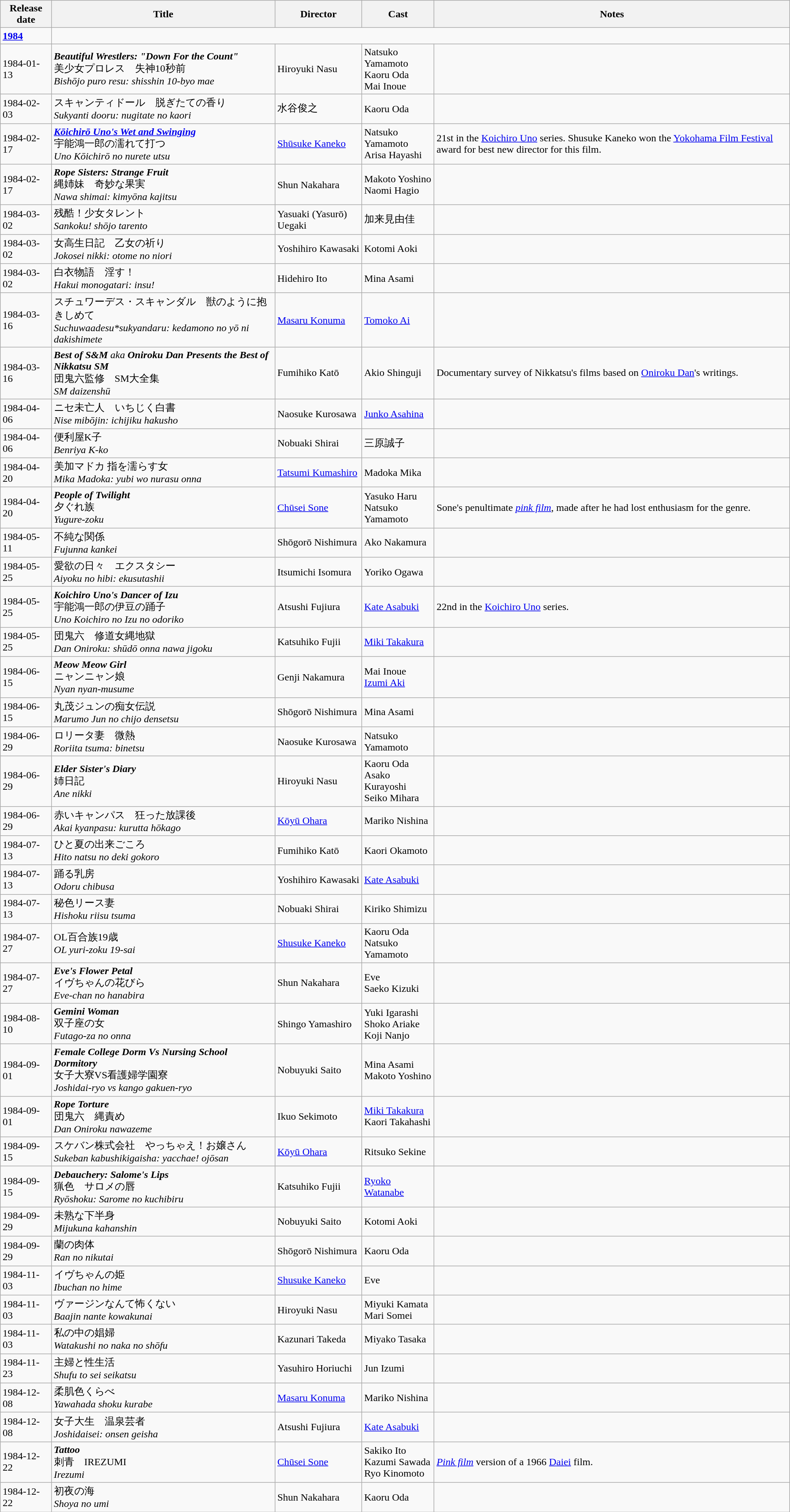<table class="wikitable">
<tr>
<th>Release date</th>
<th>Title</th>
<th>Director</th>
<th>Cast</th>
<th>Notes</th>
</tr>
<tr>
<td><strong><a href='#'>1984</a></strong></td>
</tr>
<tr>
<td>1984-01-13</td>
<td><strong><em>Beautiful Wrestlers: "Down For the Count"</em></strong><br>美少女プロレス　失神10秒前<br><em>Bishōjo puro resu: shisshin 10-byo mae</em></td>
<td>Hiroyuki Nasu</td>
<td>Natsuko Yamamoto<br>Kaoru Oda<br>Mai Inoue</td>
<td></td>
</tr>
<tr>
<td>1984-02-03</td>
<td>スキャンティドール　脱ぎたての香り<br><em>Sukyanti dooru: nugitate no kaori</em></td>
<td>水谷俊之</td>
<td>Kaoru Oda</td>
<td></td>
</tr>
<tr>
<td>1984-02-17</td>
<td><strong><em><a href='#'>Kōichirō Uno's Wet and Swinging</a></em></strong><br>宇能鴻一郎の濡れて打つ<br><em>Uno Kōichirō no nurete utsu</em></td>
<td><a href='#'>Shūsuke Kaneko</a></td>
<td>Natsuko Yamamoto<br>Arisa Hayashi</td>
<td>21st in the <a href='#'>Koichiro Uno</a> series. Shusuke Kaneko won the <a href='#'>Yokohama Film Festival</a> award for best new director for this film.</td>
</tr>
<tr>
<td>1984-02-17</td>
<td><strong><em>Rope Sisters: Strange Fruit</em></strong><br>縄姉妹　奇妙な果実<br><em>Nawa shimai: kimyōna kajitsu</em></td>
<td>Shun Nakahara</td>
<td>Makoto Yoshino<br>Naomi Hagio</td>
<td></td>
</tr>
<tr>
<td>1984-03-02</td>
<td>残酷！少女タレント<br><em>Sankoku! shōjo tarento</em></td>
<td>Yasuaki (Yasurō) Uegaki</td>
<td>加来見由佳</td>
<td></td>
</tr>
<tr>
<td>1984-03-02</td>
<td>女高生日記　乙女の祈り<br><em>Jokosei nikki: otome no niori</em></td>
<td>Yoshihiro Kawasaki</td>
<td>Kotomi Aoki</td>
<td></td>
</tr>
<tr>
<td>1984-03-02</td>
<td>白衣物語　淫す！<br><em>Hakui monogatari: insu!</em></td>
<td>Hidehiro Ito</td>
<td>Mina Asami</td>
<td></td>
</tr>
<tr>
<td>1984-03-16</td>
<td>スチュワーデス・スキャンダル　獣のように抱きしめて<br><em>Suchuwaadesu*sukyandaru: kedamono no yō ni dakishimete</em></td>
<td><a href='#'>Masaru Konuma</a></td>
<td><a href='#'>Tomoko Ai</a></td>
<td></td>
</tr>
<tr>
<td>1984-03-16</td>
<td><strong><em>Best of S&M</em></strong> <em>aka</em> <strong><em>Oniroku Dan Presents the Best of Nikkatsu SM</em></strong><br>団鬼六監修　SM大全集<br><em>SM daizenshū</em></td>
<td>Fumihiko Katō</td>
<td>Akio Shinguji</td>
<td>Documentary survey of Nikkatsu's films based on <a href='#'>Oniroku Dan</a>'s writings.</td>
</tr>
<tr>
<td>1984-04-06</td>
<td>ニセ未亡人　いちじく白書<br><em>Nise mibōjin: ichijiku hakusho</em></td>
<td>Naosuke Kurosawa</td>
<td><a href='#'>Junko Asahina</a></td>
<td></td>
</tr>
<tr>
<td>1984-04-06</td>
<td>便利屋K子<br><em>Benriya K-ko</em></td>
<td>Nobuaki Shirai</td>
<td>三原誠子</td>
<td></td>
</tr>
<tr>
<td>1984-04-20</td>
<td>美加マドカ 指を濡らす女<br><em>Mika Madoka: yubi wo nurasu onna</em></td>
<td><a href='#'>Tatsumi Kumashiro</a></td>
<td>Madoka Mika</td>
<td></td>
</tr>
<tr>
<td>1984-04-20</td>
<td><strong><em>People of Twilight</em></strong><br>夕ぐれ族<br><em>Yugure-zoku</em></td>
<td><a href='#'>Chūsei Sone</a></td>
<td>Yasuko Haru<br>Natsuko Yamamoto</td>
<td>Sone's penultimate <em><a href='#'>pink film</a></em>, made after he had lost enthusiasm for the genre.</td>
</tr>
<tr>
<td>1984-05-11</td>
<td>不純な関係<br><em>Fujunna kankei</em></td>
<td>Shōgorō Nishimura</td>
<td>Ako Nakamura</td>
<td></td>
</tr>
<tr>
<td>1984-05-25</td>
<td>愛欲の日々　エクスタシー<br><em>Aiyoku no hibi: ekusutashii</em></td>
<td>Itsumichi Isomura</td>
<td>Yoriko Ogawa</td>
<td></td>
</tr>
<tr>
<td>1984-05-25</td>
<td><strong><em>Koichiro Uno's Dancer of Izu</em></strong><br>宇能鴻一郎の伊豆の踊子<br><em>Uno Koichiro no Izu no odoriko</em></td>
<td>Atsushi Fujiura</td>
<td><a href='#'>Kate Asabuki</a></td>
<td>22nd in the <a href='#'>Koichiro Uno</a> series.</td>
</tr>
<tr>
<td>1984-05-25</td>
<td>団鬼六　修道女縄地獄<br><em>Dan Oniroku: shūdō onna nawa jigoku</em></td>
<td>Katsuhiko Fujii</td>
<td><a href='#'>Miki Takakura</a></td>
<td></td>
</tr>
<tr>
<td>1984-06-15</td>
<td><strong><em>Meow Meow Girl</em></strong><br>ニャンニャン娘<br><em>Nyan nyan-musume</em></td>
<td>Genji Nakamura</td>
<td>Mai Inoue<br><a href='#'>Izumi Aki</a></td>
<td></td>
</tr>
<tr>
<td>1984-06-15</td>
<td>丸茂ジュンの痴女伝説<br><em>Marumo Jun no chijo densetsu</em></td>
<td>Shōgorō Nishimura</td>
<td>Mina Asami</td>
<td></td>
</tr>
<tr>
<td>1984-06-29</td>
<td>ロリータ妻　微熱<br><em>Roriita tsuma: binetsu</em></td>
<td>Naosuke Kurosawa</td>
<td>Natsuko Yamamoto</td>
<td></td>
</tr>
<tr>
<td>1984-06-29</td>
<td><strong><em>Elder Sister's Diary</em></strong><br>姉日記<br><em>Ane nikki</em></td>
<td>Hiroyuki Nasu</td>
<td>Kaoru Oda<br>Asako Kurayoshi<br>Seiko Mihara</td>
<td></td>
</tr>
<tr>
<td>1984-06-29</td>
<td>赤いキャンパス　狂った放課後<br><em>Akai kyanpasu: kurutta hōkago</em></td>
<td><a href='#'>Kōyū Ohara</a></td>
<td>Mariko Nishina</td>
<td></td>
</tr>
<tr>
<td>1984-07-13</td>
<td>ひと夏の出来ごころ<br><em>Hito natsu no deki gokoro</em></td>
<td>Fumihiko Katō</td>
<td>Kaori Okamoto</td>
<td></td>
</tr>
<tr>
<td>1984-07-13</td>
<td>踊る乳房<br><em>Odoru chibusa</em></td>
<td>Yoshihiro Kawasaki</td>
<td><a href='#'>Kate Asabuki</a></td>
<td></td>
</tr>
<tr>
<td>1984-07-13</td>
<td>秘色リース妻<br><em>Hishoku riisu tsuma</em></td>
<td>Nobuaki Shirai</td>
<td>Kiriko Shimizu</td>
<td></td>
</tr>
<tr>
<td>1984-07-27</td>
<td>OL百合族19歳<br><em>OL yuri-zoku 19-sai</em></td>
<td><a href='#'>Shusuke Kaneko</a></td>
<td>Kaoru Oda<br>Natsuko Yamamoto</td>
<td></td>
</tr>
<tr>
<td>1984-07-27</td>
<td><strong><em>Eve's Flower Petal</em></strong><br>イヴちゃんの花びら<br><em>Eve-chan no hanabira</em></td>
<td>Shun Nakahara</td>
<td>Eve<br>Saeko Kizuki</td>
<td></td>
</tr>
<tr>
<td>1984-08-10</td>
<td><strong><em>Gemini Woman</em></strong><br>双子座の女<br><em>Futago-za no onna</em></td>
<td>Shingo Yamashiro</td>
<td>Yuki Igarashi<br>Shoko Ariake<br>Koji Nanjo</td>
<td></td>
</tr>
<tr>
<td>1984-09-01</td>
<td><strong><em>Female College Dorm Vs Nursing School Dormitory</em></strong><br>女子大寮VS看護婦学園寮<br><em>Joshidai-ryo vs kango gakuen-ryo</em></td>
<td>Nobuyuki Saito</td>
<td>Mina Asami<br>Makoto Yoshino</td>
<td></td>
</tr>
<tr>
<td>1984-09-01</td>
<td><strong><em>Rope Torture</em></strong><br>団鬼六　縄責め<br><em>Dan Oniroku nawazeme</em></td>
<td>Ikuo Sekimoto</td>
<td><a href='#'>Miki Takakura</a><br>Kaori Takahashi</td>
<td></td>
</tr>
<tr>
<td>1984-09-15</td>
<td>スケバン株式会社　やっちゃえ！お嬢さん<br><em>Sukeban kabushikigaisha: yacchae! ojōsan</em></td>
<td><a href='#'>Kōyū Ohara</a></td>
<td>Ritsuko Sekine</td>
<td></td>
</tr>
<tr>
<td>1984-09-15</td>
<td><strong><em>Debauchery: Salome's Lips</em></strong><br>猟色　サロメの唇<br><em>Ryōshoku: Sarome no kuchibiru</em></td>
<td>Katsuhiko Fujii</td>
<td><a href='#'>Ryoko Watanabe</a></td>
<td></td>
</tr>
<tr>
<td>1984-09-29</td>
<td>未熟な下半身<br><em>Mijukuna kahanshin</em></td>
<td>Nobuyuki Saito</td>
<td>Kotomi Aoki</td>
<td></td>
</tr>
<tr>
<td>1984-09-29</td>
<td>蘭の肉体<br><em>Ran no nikutai</em></td>
<td>Shōgorō Nishimura</td>
<td>Kaoru Oda</td>
<td></td>
</tr>
<tr>
<td>1984-11-03</td>
<td>イヴちゃんの姫<br><em>Ibuchan no hime</em></td>
<td><a href='#'>Shusuke Kaneko</a></td>
<td>Eve</td>
<td></td>
</tr>
<tr>
<td>1984-11-03</td>
<td>ヴァージンなんて怖くない<br><em>Baajin nante kowakunai</em></td>
<td>Hiroyuki Nasu</td>
<td>Miyuki Kamata<br>Mari Somei</td>
<td></td>
</tr>
<tr>
<td>1984-11-03</td>
<td>私の中の娼婦<br><em>Watakushi no naka no shōfu</em></td>
<td>Kazunari Takeda</td>
<td>Miyako Tasaka</td>
<td></td>
</tr>
<tr>
<td>1984-11-23</td>
<td>主婦と性生活<br><em>Shufu to sei seikatsu</em></td>
<td>Yasuhiro Horiuchi</td>
<td>Jun Izumi</td>
<td></td>
</tr>
<tr>
<td>1984-12-08</td>
<td>柔肌色くらべ<br><em>Yawahada shoku kurabe</em></td>
<td><a href='#'>Masaru Konuma</a></td>
<td>Mariko Nishina</td>
<td></td>
</tr>
<tr>
<td>1984-12-08</td>
<td>女子大生　温泉芸者<br><em>Joshidaisei: onsen geisha</em></td>
<td>Atsushi Fujiura</td>
<td><a href='#'>Kate Asabuki</a></td>
<td></td>
</tr>
<tr>
<td>1984-12-22</td>
<td><strong><em>Tattoo</em></strong><br>刺青　IREZUMI<br><em>Irezumi</em></td>
<td><a href='#'>Chūsei Sone</a></td>
<td>Sakiko Ito<br>Kazumi Sawada<br>Ryo Kinomoto</td>
<td><em><a href='#'>Pink film</a></em> version of a 1966 <a href='#'>Daiei</a> film.</td>
</tr>
<tr>
<td>1984-12-22</td>
<td>初夜の海<br><em>Shoya no umi</em></td>
<td>Shun Nakahara</td>
<td>Kaoru Oda</td>
<td></td>
</tr>
</table>
